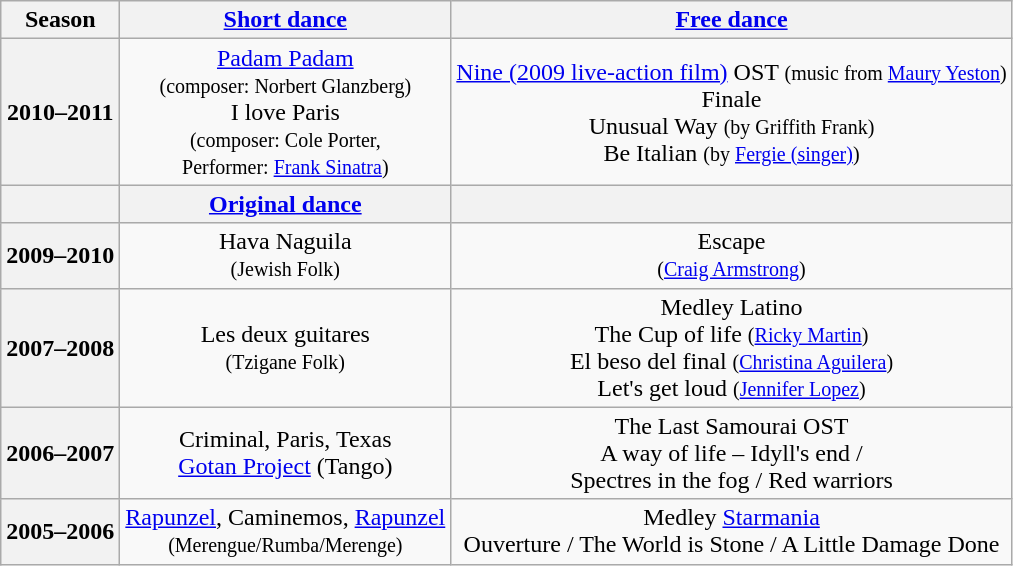<table class="wikitable" style="text-align:center">
<tr>
<th>Season</th>
<th><a href='#'>Short dance</a></th>
<th><a href='#'>Free dance</a></th>
</tr>
<tr>
<th>2010–2011</th>
<td><a href='#'>Padam Padam</a> <br><small>(composer: Norbert Glanzberg)</small><br>I love Paris<br><small>(composer: Cole Porter,<br>Performer: <a href='#'>Frank Sinatra</a>)</small></td>
<td><a href='#'>Nine (2009 live-action film)</a> OST  <small>(music from <a href='#'>Maury Yeston</a>)</small><br>Finale<br>Unusual Way <small>(by Griffith Frank)</small><br>Be Italian <small>(by <a href='#'>Fergie (singer)</a>)</small></td>
</tr>
<tr>
<th></th>
<th><a href='#'>Original dance</a></th>
<th></th>
</tr>
<tr>
<th>2009–2010</th>
<td>Hava Naguila<br><small>(Jewish Folk)</small></td>
<td>Escape<br><small>(<a href='#'>Craig Armstrong</a>)</small></td>
</tr>
<tr>
<th>2007–2008</th>
<td>Les deux guitares<br><small>(Tzigane Folk)</small></td>
<td>Medley Latino<br>The Cup of life <small>(<a href='#'>Ricky Martin</a>)</small><br>El beso del final <small>(<a href='#'>Christina Aguilera</a>)</small><br>Let's get loud <small>(<a href='#'>Jennifer Lopez</a>)</small></td>
</tr>
<tr>
<th>2006–2007</th>
<td>Criminal, Paris, Texas <br><a href='#'>Gotan Project</a> (Tango)</td>
<td>The Last Samourai OST<br>A way of life – Idyll's end /<br> Spectres in the fog / Red warriors</td>
</tr>
<tr>
<th>2005–2006</th>
<td><a href='#'>Rapunzel</a>, Caminemos, <a href='#'>Rapunzel</a> <br><small>(Merengue/Rumba/Merenge)</small></td>
<td>Medley <a href='#'>Starmania</a> <br>Ouverture / The World is Stone / A Little Damage Done</td>
</tr>
</table>
